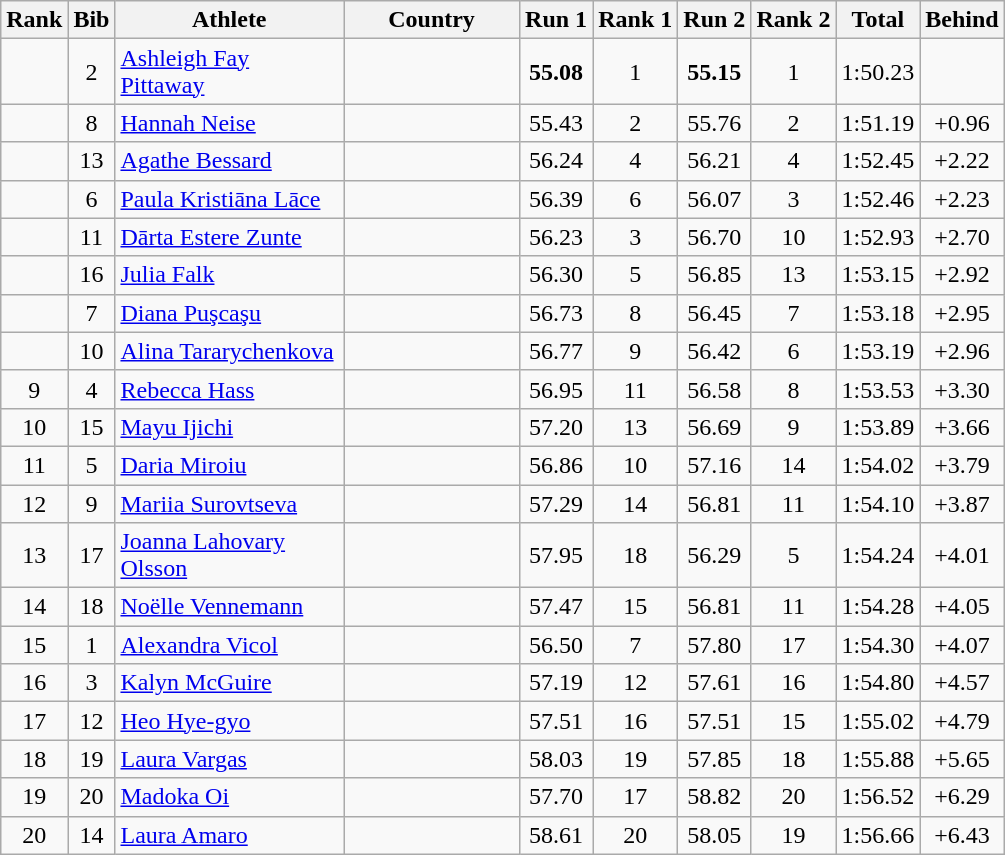<table class="wikitable sortable" style="text-align:center">
<tr>
<th>Rank</th>
<th>Bib</th>
<th width=145>Athlete</th>
<th width=110>Country</th>
<th>Run 1</th>
<th>Rank 1</th>
<th>Run 2</th>
<th>Rank 2</th>
<th>Total</th>
<th>Behind</th>
</tr>
<tr>
<td></td>
<td>2</td>
<td align=left><a href='#'>Ashleigh Fay Pittaway</a></td>
<td align=left></td>
<td><strong>55.08</strong></td>
<td>1</td>
<td><strong>55.15</strong></td>
<td>1</td>
<td>1:50.23</td>
<td></td>
</tr>
<tr>
<td></td>
<td>8</td>
<td align=left><a href='#'>Hannah Neise</a></td>
<td align=left></td>
<td>55.43</td>
<td>2</td>
<td>55.76</td>
<td>2</td>
<td>1:51.19</td>
<td>+0.96</td>
</tr>
<tr>
<td></td>
<td>13</td>
<td align=left><a href='#'>Agathe Bessard</a></td>
<td align=left></td>
<td>56.24</td>
<td>4</td>
<td>56.21</td>
<td>4</td>
<td>1:52.45</td>
<td>+2.22</td>
</tr>
<tr>
<td></td>
<td>6</td>
<td align=left><a href='#'>Paula Kristiāna Lāce</a></td>
<td align=left></td>
<td>56.39</td>
<td>6</td>
<td>56.07</td>
<td>3</td>
<td>1:52.46</td>
<td>+2.23</td>
</tr>
<tr>
<td></td>
<td>11</td>
<td align=left><a href='#'>Dārta Estere Zunte</a></td>
<td align=left></td>
<td>56.23</td>
<td>3</td>
<td>56.70</td>
<td>10</td>
<td>1:52.93</td>
<td>+2.70</td>
</tr>
<tr>
<td></td>
<td>16</td>
<td align=left><a href='#'>Julia Falk</a></td>
<td align=left></td>
<td>56.30</td>
<td>5</td>
<td>56.85</td>
<td>13</td>
<td>1:53.15</td>
<td>+2.92</td>
</tr>
<tr>
<td></td>
<td>7</td>
<td align=left><a href='#'>Diana Puşcaşu</a></td>
<td align=left></td>
<td>56.73</td>
<td>8</td>
<td>56.45</td>
<td>7</td>
<td>1:53.18</td>
<td>+2.95</td>
</tr>
<tr>
<td></td>
<td>10</td>
<td align=left><a href='#'>Alina Tararychenkova</a></td>
<td align=left></td>
<td>56.77</td>
<td>9</td>
<td>56.42</td>
<td>6</td>
<td>1:53.19</td>
<td>+2.96</td>
</tr>
<tr>
<td>9</td>
<td>4</td>
<td align=left><a href='#'>Rebecca Hass</a></td>
<td align=left></td>
<td>56.95</td>
<td>11</td>
<td>56.58</td>
<td>8</td>
<td>1:53.53</td>
<td>+3.30</td>
</tr>
<tr>
<td>10</td>
<td>15</td>
<td align=left><a href='#'>Mayu Ijichi</a></td>
<td align=left></td>
<td>57.20</td>
<td>13</td>
<td>56.69</td>
<td>9</td>
<td>1:53.89</td>
<td>+3.66</td>
</tr>
<tr>
<td>11</td>
<td>5</td>
<td align=left><a href='#'>Daria Miroiu</a></td>
<td align=left></td>
<td>56.86</td>
<td>10</td>
<td>57.16</td>
<td>14</td>
<td>1:54.02</td>
<td>+3.79</td>
</tr>
<tr>
<td>12</td>
<td>9</td>
<td align=left><a href='#'>Mariia Surovtseva</a></td>
<td align=left></td>
<td>57.29</td>
<td>14</td>
<td>56.81</td>
<td>11</td>
<td>1:54.10</td>
<td>+3.87</td>
</tr>
<tr>
<td>13</td>
<td>17</td>
<td align=left><a href='#'>Joanna Lahovary Olsson</a></td>
<td align=left></td>
<td>57.95</td>
<td>18</td>
<td>56.29</td>
<td>5</td>
<td>1:54.24</td>
<td>+4.01</td>
</tr>
<tr>
<td>14</td>
<td>18</td>
<td align=left><a href='#'>Noëlle Vennemann</a></td>
<td align=left></td>
<td>57.47</td>
<td>15</td>
<td>56.81</td>
<td>11</td>
<td>1:54.28</td>
<td>+4.05</td>
</tr>
<tr>
<td>15</td>
<td>1</td>
<td align=left><a href='#'>Alexandra Vicol</a></td>
<td align=left></td>
<td>56.50</td>
<td>7</td>
<td>57.80</td>
<td>17</td>
<td>1:54.30</td>
<td>+4.07</td>
</tr>
<tr>
<td>16</td>
<td>3</td>
<td align=left><a href='#'>Kalyn McGuire</a></td>
<td align=left></td>
<td>57.19</td>
<td>12</td>
<td>57.61</td>
<td>16</td>
<td>1:54.80</td>
<td>+4.57</td>
</tr>
<tr>
<td>17</td>
<td>12</td>
<td align=left><a href='#'>Heo Hye-gyo</a></td>
<td align=left></td>
<td>57.51</td>
<td>16</td>
<td>57.51</td>
<td>15</td>
<td>1:55.02</td>
<td>+4.79</td>
</tr>
<tr>
<td>18</td>
<td>19</td>
<td align=left><a href='#'>Laura Vargas</a></td>
<td align=left></td>
<td>58.03</td>
<td>19</td>
<td>57.85</td>
<td>18</td>
<td>1:55.88</td>
<td>+5.65</td>
</tr>
<tr>
<td>19</td>
<td>20</td>
<td align=left><a href='#'>Madoka Oi</a></td>
<td align=left></td>
<td>57.70</td>
<td>17</td>
<td>58.82</td>
<td>20</td>
<td>1:56.52</td>
<td>+6.29</td>
</tr>
<tr>
<td>20</td>
<td>14</td>
<td align=left><a href='#'>Laura Amaro</a></td>
<td align=left></td>
<td>58.61</td>
<td>20</td>
<td>58.05</td>
<td>19</td>
<td>1:56.66</td>
<td>+6.43</td>
</tr>
</table>
